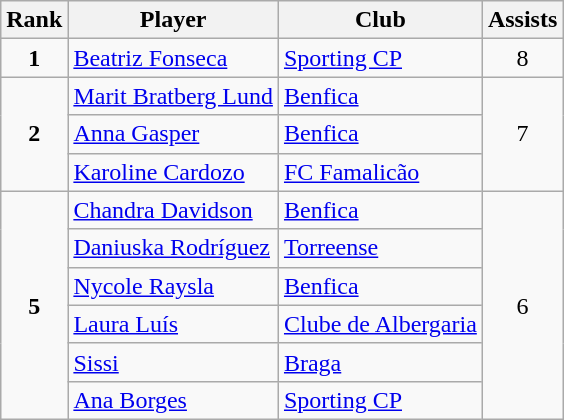<table class="wikitable" style="text-align:center">
<tr>
<th>Rank</th>
<th>Player</th>
<th>Club</th>
<th>Assists</th>
</tr>
<tr>
<td rowspan=1><strong>1</strong></td>
<td align="left"> <a href='#'>Beatriz Fonseca</a></td>
<td align="left"><a href='#'>Sporting CP</a></td>
<td rowspan=1>8</td>
</tr>
<tr>
<td rowspan=3><strong>2</strong></td>
<td align="left"> <a href='#'>Marit Bratberg Lund</a></td>
<td align="left"><a href='#'>Benfica</a></td>
<td rowspan=3>7</td>
</tr>
<tr>
<td align="left"> <a href='#'>Anna Gasper</a></td>
<td align="left"><a href='#'>Benfica</a></td>
</tr>
<tr>
<td align="left"> <a href='#'>Karoline Cardozo</a></td>
<td align="left"><a href='#'>FC Famalicão</a></td>
</tr>
<tr>
<td rowspan=6><strong>5</strong></td>
<td align="left"> <a href='#'>Chandra Davidson</a></td>
<td align="left"><a href='#'>Benfica</a></td>
<td rowspan=6>6</td>
</tr>
<tr>
<td align="left"> <a href='#'>Daniuska Rodríguez</a></td>
<td align="left"><a href='#'>Torreense</a></td>
</tr>
<tr>
<td align="left"> <a href='#'>Nycole Raysla</a></td>
<td align="left"><a href='#'>Benfica</a></td>
</tr>
<tr>
<td align="left"> <a href='#'>Laura Luís</a></td>
<td align="left"><a href='#'>Clube de Albergaria</a></td>
</tr>
<tr>
<td align="left"> <a href='#'>Sissi</a></td>
<td align="left"><a href='#'>Braga</a></td>
</tr>
<tr>
<td align="left"> <a href='#'>Ana Borges</a></td>
<td align="left"><a href='#'>Sporting CP</a></td>
</tr>
</table>
